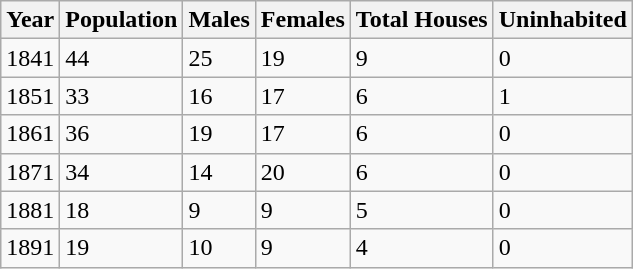<table class="wikitable">
<tr>
<th>Year</th>
<th>Population</th>
<th>Males</th>
<th>Females</th>
<th>Total Houses</th>
<th>Uninhabited</th>
</tr>
<tr>
<td>1841</td>
<td>44</td>
<td>25</td>
<td>19</td>
<td>9</td>
<td>0</td>
</tr>
<tr>
<td>1851</td>
<td>33</td>
<td>16</td>
<td>17</td>
<td>6</td>
<td>1</td>
</tr>
<tr>
<td>1861</td>
<td>36</td>
<td>19</td>
<td>17</td>
<td>6</td>
<td>0</td>
</tr>
<tr>
<td>1871</td>
<td>34</td>
<td>14</td>
<td>20</td>
<td>6</td>
<td>0</td>
</tr>
<tr>
<td>1881</td>
<td>18</td>
<td>9</td>
<td>9</td>
<td>5</td>
<td>0</td>
</tr>
<tr>
<td>1891</td>
<td>19</td>
<td>10</td>
<td>9</td>
<td>4</td>
<td>0</td>
</tr>
</table>
